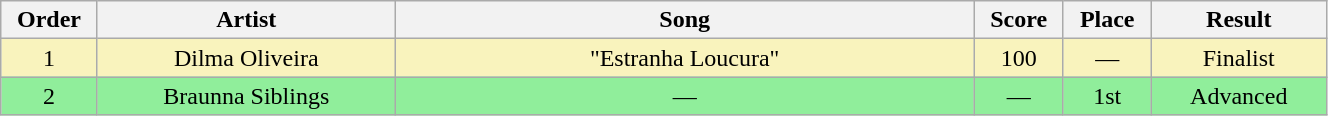<table class="wikitable" style="text-align:center; width:70%;">
<tr>
<th scope="col" width="05%">Order</th>
<th scope="col" width="17%">Artist</th>
<th scope="col" width="33%">Song</th>
<th scope="col" width="05%">Score</th>
<th scope="col" width="05%">Place</th>
<th scope="col" width="10%">Result</th>
</tr>
<tr bgcolor=F9F3BD>
<td>1</td>
<td>Dilma Oliveira</td>
<td>"Estranha Loucura"</td>
<td>100</td>
<td>—</td>
<td>Finalist</td>
</tr>
<tr bgcolor=90EE9B>
<td>2</td>
<td>Braunna Siblings</td>
<td>—</td>
<td>—</td>
<td>1st</td>
<td>Advanced</td>
</tr>
</table>
